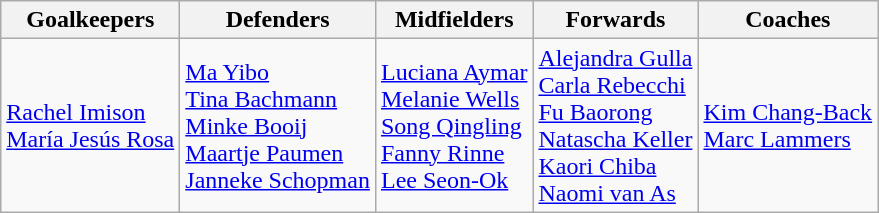<table class=wikitable>
<tr>
<th>Goalkeepers</th>
<th>Defenders</th>
<th>Midfielders</th>
<th>Forwards</th>
<th>Coaches</th>
</tr>
<tr>
<td> <a href='#'>Rachel Imison</a> <br>  <a href='#'>María Jesús Rosa</a></td>
<td> <a href='#'>Ma Yibo</a> <br>  <a href='#'>Tina Bachmann</a> <br>  <a href='#'>Minke Booij</a> <br>  <a href='#'>Maartje Paumen</a> <br>  <a href='#'>Janneke Schopman</a></td>
<td> <a href='#'>Luciana Aymar</a> <br>  <a href='#'>Melanie Wells</a> <br>  <a href='#'>Song Qingling</a> <br>  <a href='#'>Fanny Rinne</a> <br>  <a href='#'>Lee Seon-Ok</a></td>
<td> <a href='#'>Alejandra Gulla</a> <br>  <a href='#'>Carla Rebecchi</a> <br>  <a href='#'>Fu Baorong</a> <br>  <a href='#'>Natascha Keller</a> <br>  <a href='#'>Kaori Chiba</a> <br>  <a href='#'>Naomi van As</a></td>
<td> <a href='#'>Kim Chang-Back</a> <br>  <a href='#'>Marc Lammers</a></td>
</tr>
</table>
